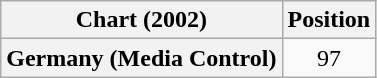<table class="wikitable plainrowheaders" style="text-align:center">
<tr>
<th>Chart (2002)</th>
<th>Position</th>
</tr>
<tr>
<th scope="row">Germany (Media Control)</th>
<td>97</td>
</tr>
</table>
